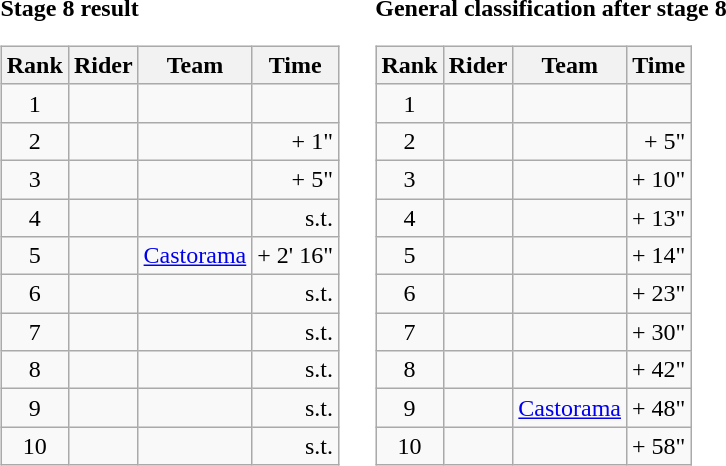<table>
<tr>
<td><strong>Stage 8 result</strong><br><table class="wikitable">
<tr>
<th scope="col">Rank</th>
<th scope="col">Rider</th>
<th scope="col">Team</th>
<th scope="col">Time</th>
</tr>
<tr>
<td style="text-align:center;">1</td>
<td></td>
<td></td>
<td style="text-align:right;"></td>
</tr>
<tr>
<td style="text-align:center;">2</td>
<td></td>
<td></td>
<td style="text-align:right;">+ 1"</td>
</tr>
<tr>
<td style="text-align:center;">3</td>
<td></td>
<td></td>
<td style="text-align:right;">+ 5"</td>
</tr>
<tr>
<td style="text-align:center;">4</td>
<td></td>
<td></td>
<td style="text-align:right;">s.t.</td>
</tr>
<tr>
<td style="text-align:center;">5</td>
<td></td>
<td><a href='#'>Castorama</a></td>
<td style="text-align:right;">+ 2' 16"</td>
</tr>
<tr>
<td style="text-align:center;">6</td>
<td></td>
<td></td>
<td style="text-align:right;">s.t.</td>
</tr>
<tr>
<td style="text-align:center;">7</td>
<td></td>
<td></td>
<td style="text-align:right;">s.t.</td>
</tr>
<tr>
<td style="text-align:center;">8</td>
<td></td>
<td></td>
<td style="text-align:right;">s.t.</td>
</tr>
<tr>
<td style="text-align:center;">9</td>
<td></td>
<td></td>
<td style="text-align:right;">s.t.</td>
</tr>
<tr>
<td style="text-align:center;">10</td>
<td></td>
<td></td>
<td style="text-align:right;">s.t.</td>
</tr>
</table>
</td>
<td></td>
<td><strong>General classification after stage 8</strong><br><table class="wikitable">
<tr>
<th scope="col">Rank</th>
<th scope="col">Rider</th>
<th scope="col">Team</th>
<th scope="col">Time</th>
</tr>
<tr>
<td style="text-align:center;">1</td>
<td> </td>
<td></td>
<td style="text-align:right;"></td>
</tr>
<tr>
<td style="text-align:center;">2</td>
<td></td>
<td></td>
<td style="text-align:right;">+ 5"</td>
</tr>
<tr>
<td style="text-align:center;">3</td>
<td></td>
<td></td>
<td style="text-align:right;">+ 10"</td>
</tr>
<tr>
<td style="text-align:center;">4</td>
<td></td>
<td></td>
<td style="text-align:right;">+ 13"</td>
</tr>
<tr>
<td style="text-align:center;">5</td>
<td></td>
<td></td>
<td style="text-align:right;">+ 14"</td>
</tr>
<tr>
<td style="text-align:center;">6</td>
<td></td>
<td></td>
<td style="text-align:right;">+ 23"</td>
</tr>
<tr>
<td style="text-align:center;">7</td>
<td></td>
<td></td>
<td style="text-align:right;">+ 30"</td>
</tr>
<tr>
<td style="text-align:center;">8</td>
<td></td>
<td></td>
<td style="text-align:right;">+ 42"</td>
</tr>
<tr>
<td style="text-align:center;">9</td>
<td></td>
<td><a href='#'>Castorama</a></td>
<td style="text-align:right;">+ 48"</td>
</tr>
<tr>
<td style="text-align:center;">10</td>
<td></td>
<td></td>
<td style="text-align:right;">+ 58"</td>
</tr>
</table>
</td>
</tr>
</table>
